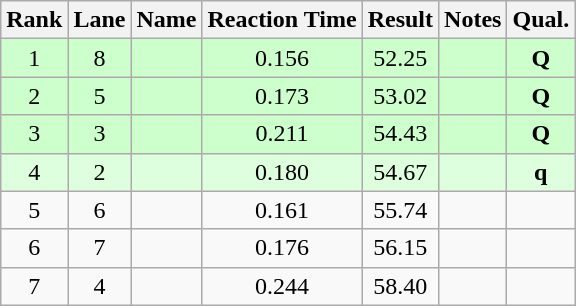<table class="wikitable" style="text-align:center">
<tr>
<th>Rank</th>
<th>Lane</th>
<th>Name</th>
<th>Reaction Time</th>
<th>Result</th>
<th>Notes</th>
<th>Qual.</th>
</tr>
<tr bgcolor=ccffcc>
<td>1</td>
<td>8</td>
<td align="left"></td>
<td>0.156</td>
<td>52.25</td>
<td></td>
<td><strong>Q</strong></td>
</tr>
<tr bgcolor=ccffcc>
<td>2</td>
<td>5</td>
<td align="left"></td>
<td>0.173</td>
<td>53.02</td>
<td></td>
<td><strong>Q</strong></td>
</tr>
<tr bgcolor=ccffcc>
<td>3</td>
<td>3</td>
<td align="left"></td>
<td>0.211</td>
<td>54.43</td>
<td></td>
<td><strong>Q</strong></td>
</tr>
<tr bgcolor=ddffdd>
<td>4</td>
<td>2</td>
<td align="left"></td>
<td>0.180</td>
<td>54.67</td>
<td></td>
<td><strong>q</strong></td>
</tr>
<tr>
<td>5</td>
<td>6</td>
<td align="left"></td>
<td>0.161</td>
<td>55.74</td>
<td></td>
<td></td>
</tr>
<tr>
<td>6</td>
<td>7</td>
<td align="left"></td>
<td>0.176</td>
<td>56.15</td>
<td></td>
<td></td>
</tr>
<tr>
<td>7</td>
<td>4</td>
<td align="left"></td>
<td>0.244</td>
<td>58.40</td>
<td></td>
<td></td>
</tr>
</table>
